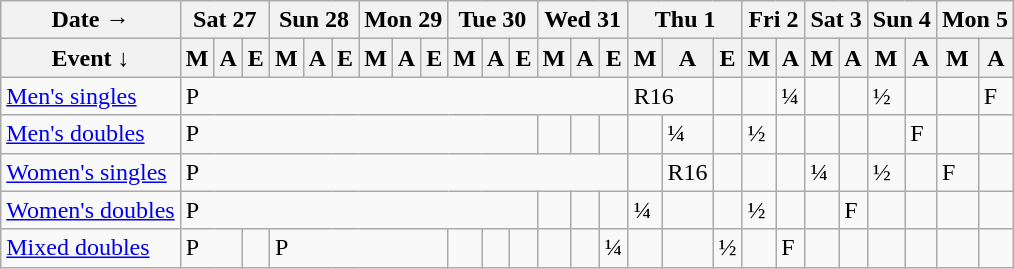<table class="wikitable olympic-schedule badminton">
<tr>
<th>Date →</th>
<th colspan=3>Sat 27</th>
<th colspan=3>Sun 28</th>
<th colspan=3>Mon 29</th>
<th colspan=3>Tue 30</th>
<th colspan=3>Wed 31</th>
<th colspan=3>Thu 1</th>
<th colspan=2>Fri 2</th>
<th colspan=2>Sat 3</th>
<th colspan=2>Sun 4</th>
<th colspan=2>Mon 5</th>
</tr>
<tr>
<th>Event  ↓</th>
<th>M</th>
<th>A</th>
<th>E</th>
<th>M</th>
<th>A</th>
<th>E</th>
<th>M</th>
<th>A</th>
<th>E</th>
<th>M</th>
<th>A</th>
<th>E</th>
<th>M</th>
<th>A</th>
<th>E</th>
<th>M</th>
<th>A</th>
<th>E</th>
<th>M</th>
<th>A</th>
<th>M</th>
<th>A</th>
<th>M</th>
<th>A</th>
<th>M</th>
<th>A</th>
</tr>
<tr>
<td class="event"><a href='#'>Men's singles</a></td>
<td colspan=15 class="prelims">P</td>
<td colspan=2 class="round-of-16">R16</td>
<td></td>
<td></td>
<td class="quarterfinals">¼</td>
<td></td>
<td></td>
<td class="semifinals">½</td>
<td></td>
<td></td>
<td class="final">F</td>
</tr>
<tr>
<td class="event"><a href='#'>Men's doubles</a></td>
<td colspan=12 class="prelims">P</td>
<td></td>
<td></td>
<td></td>
<td></td>
<td class="quarterfinals">¼</td>
<td></td>
<td class="semifinals">½</td>
<td></td>
<td></td>
<td></td>
<td></td>
<td class="final">F</td>
<td></td>
<td></td>
</tr>
<tr>
<td class="event"><a href='#'>Women's singles</a></td>
<td colspan=15 class="prelims">P</td>
<td></td>
<td class="round-of-16">R16</td>
<td></td>
<td></td>
<td></td>
<td class="quarterfinals">¼</td>
<td></td>
<td class="semifinals">½</td>
<td></td>
<td class="final">F</td>
<td></td>
</tr>
<tr>
<td class="event"><a href='#'>Women's doubles</a></td>
<td colspan=12 class="prelims">P</td>
<td></td>
<td></td>
<td></td>
<td class="quarterfinals">¼</td>
<td></td>
<td></td>
<td class="semifinals">½</td>
<td></td>
<td></td>
<td class="final">F</td>
<td></td>
<td></td>
<td></td>
<td></td>
</tr>
<tr>
<td class="event"><a href='#'>Mixed doubles</a></td>
<td colspan=2 class="prelims">P</td>
<td></td>
<td colspan=6 class="prelims">P</td>
<td></td>
<td></td>
<td></td>
<td></td>
<td></td>
<td class="quarterfinals">¼</td>
<td></td>
<td></td>
<td class="semifinals">½</td>
<td></td>
<td class="final">F</td>
<td></td>
<td></td>
<td></td>
<td></td>
<td></td>
<td></td>
</tr>
</table>
